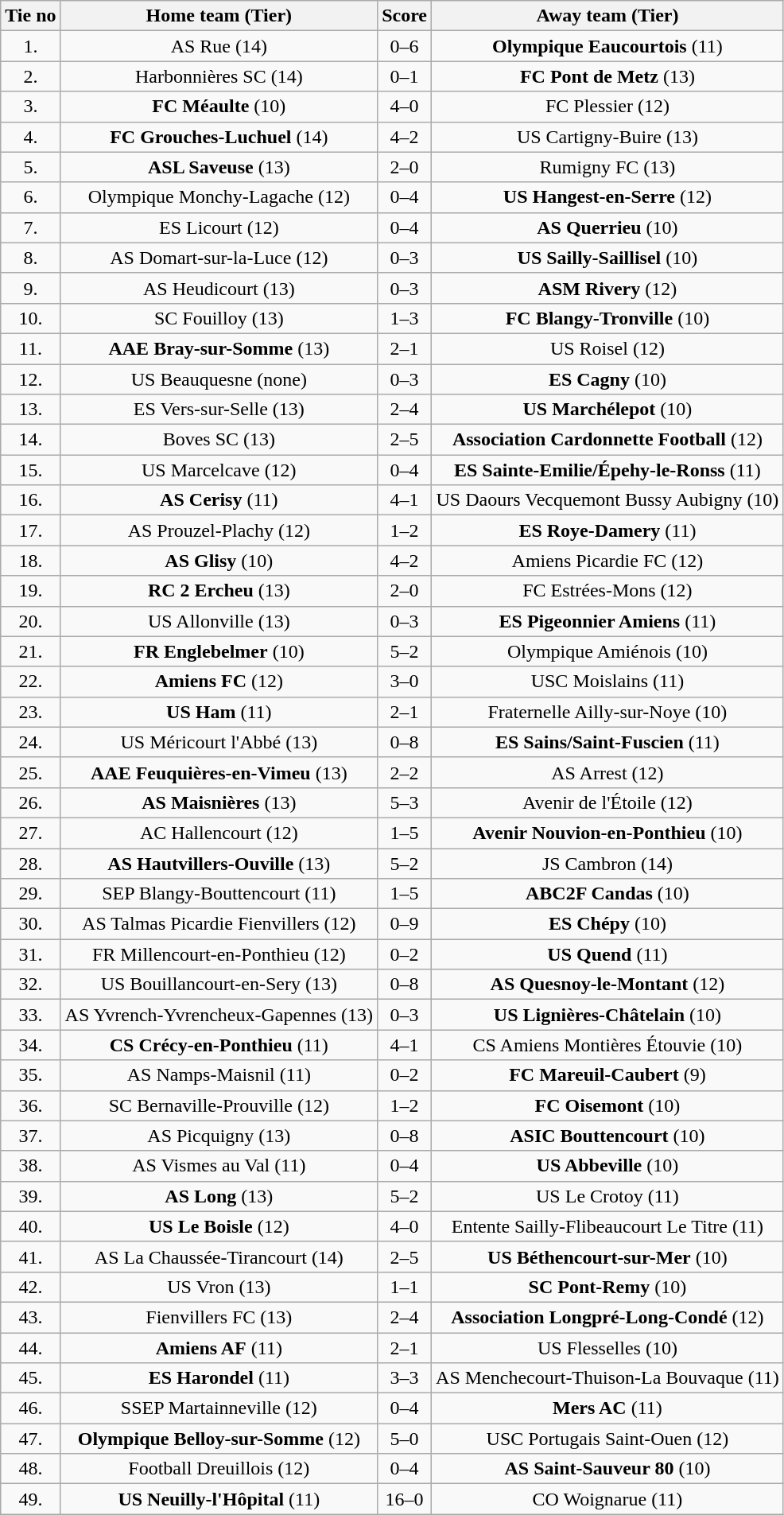<table class="wikitable" style="text-align: center">
<tr>
<th>Tie no</th>
<th>Home team (Tier)</th>
<th>Score</th>
<th>Away team (Tier)</th>
</tr>
<tr>
<td>1.</td>
<td>AS Rue (14)</td>
<td>0–6</td>
<td><strong>Olympique Eaucourtois</strong> (11)</td>
</tr>
<tr>
<td>2.</td>
<td>Harbonnières SC (14)</td>
<td>0–1</td>
<td><strong>FC Pont de Metz</strong> (13)</td>
</tr>
<tr>
<td>3.</td>
<td><strong>FC Méaulte</strong> (10)</td>
<td>4–0</td>
<td>FC Plessier (12)</td>
</tr>
<tr>
<td>4.</td>
<td><strong>FC Grouches-Luchuel</strong> (14)</td>
<td>4–2</td>
<td>US Cartigny-Buire (13)</td>
</tr>
<tr>
<td>5.</td>
<td><strong>ASL Saveuse</strong> (13)</td>
<td>2–0</td>
<td>Rumigny FC (13)</td>
</tr>
<tr>
<td>6.</td>
<td>Olympique Monchy-Lagache (12)</td>
<td>0–4</td>
<td><strong>US Hangest-en-Serre</strong> (12)</td>
</tr>
<tr>
<td>7.</td>
<td>ES Licourt (12)</td>
<td>0–4</td>
<td><strong>AS Querrieu</strong> (10)</td>
</tr>
<tr>
<td>8.</td>
<td>AS Domart-sur-la-Luce (12)</td>
<td>0–3</td>
<td><strong>US Sailly-Saillisel</strong> (10)</td>
</tr>
<tr>
<td>9.</td>
<td>AS Heudicourt (13)</td>
<td>0–3</td>
<td><strong>ASM Rivery</strong> (12)</td>
</tr>
<tr>
<td>10.</td>
<td>SC Fouilloy (13)</td>
<td>1–3</td>
<td><strong>FC Blangy-Tronville</strong> (10)</td>
</tr>
<tr>
<td>11.</td>
<td><strong>AAE Bray-sur-Somme</strong> (13)</td>
<td>2–1</td>
<td>US Roisel (12)</td>
</tr>
<tr>
<td>12.</td>
<td>US Beauquesne (none)</td>
<td>0–3</td>
<td><strong>ES Cagny</strong> (10)</td>
</tr>
<tr>
<td>13.</td>
<td>ES Vers-sur-Selle (13)</td>
<td>2–4</td>
<td><strong>US Marchélepot</strong> (10)</td>
</tr>
<tr>
<td>14.</td>
<td>Boves SC (13)</td>
<td>2–5</td>
<td><strong>Association Cardonnette Football</strong> (12)</td>
</tr>
<tr>
<td>15.</td>
<td>US Marcelcave (12)</td>
<td>0–4</td>
<td><strong>ES Sainte-Emilie/Épehy-le-Ronss</strong> (11)</td>
</tr>
<tr>
<td>16.</td>
<td><strong>AS Cerisy</strong> (11)</td>
<td>4–1</td>
<td>US Daours Vecquemont Bussy Aubigny (10)</td>
</tr>
<tr>
<td>17.</td>
<td>AS Prouzel-Plachy (12)</td>
<td>1–2</td>
<td><strong>ES Roye-Damery</strong> (11)</td>
</tr>
<tr>
<td>18.</td>
<td><strong>AS Glisy</strong> (10)</td>
<td>4–2</td>
<td>Amiens Picardie FC (12)</td>
</tr>
<tr>
<td>19.</td>
<td><strong>RC 2 Ercheu</strong> (13)</td>
<td>2–0</td>
<td>FC Estrées-Mons (12)</td>
</tr>
<tr>
<td>20.</td>
<td>US Allonville (13)</td>
<td>0–3</td>
<td><strong>ES Pigeonnier Amiens</strong> (11)</td>
</tr>
<tr>
<td>21.</td>
<td><strong>FR Englebelmer</strong> (10)</td>
<td>5–2</td>
<td>Olympique Amiénois (10)</td>
</tr>
<tr>
<td>22.</td>
<td><strong>Amiens FC</strong> (12)</td>
<td>3–0</td>
<td>USC Moislains (11)</td>
</tr>
<tr>
<td>23.</td>
<td><strong>US Ham</strong> (11)</td>
<td>2–1</td>
<td>Fraternelle Ailly-sur-Noye (10)</td>
</tr>
<tr>
<td>24.</td>
<td>US Méricourt l'Abbé (13)</td>
<td>0–8</td>
<td><strong>ES Sains/Saint-Fuscien</strong> (11)</td>
</tr>
<tr>
<td>25.</td>
<td><strong>AAE Feuquières-en-Vimeu</strong> (13)</td>
<td>2–2 </td>
<td>AS Arrest (12)</td>
</tr>
<tr>
<td>26.</td>
<td><strong>AS Maisnières</strong> (13)</td>
<td>5–3</td>
<td>Avenir de l'Étoile (12)</td>
</tr>
<tr>
<td>27.</td>
<td>AC Hallencourt (12)</td>
<td>1–5</td>
<td><strong>Avenir Nouvion-en-Ponthieu</strong> (10)</td>
</tr>
<tr>
<td>28.</td>
<td><strong>AS Hautvillers-Ouville</strong> (13)</td>
<td>5–2</td>
<td>JS Cambron (14)</td>
</tr>
<tr>
<td>29.</td>
<td>SEP Blangy-Bouttencourt (11)</td>
<td>1–5</td>
<td><strong>ABC2F Candas</strong> (10)</td>
</tr>
<tr>
<td>30.</td>
<td>AS Talmas Picardie Fienvillers (12)</td>
<td>0–9</td>
<td><strong>ES Chépy</strong> (10)</td>
</tr>
<tr>
<td>31.</td>
<td>FR Millencourt-en-Ponthieu (12)</td>
<td>0–2</td>
<td><strong>US Quend</strong> (11)</td>
</tr>
<tr>
<td>32.</td>
<td>US Bouillancourt-en-Sery (13)</td>
<td>0–8</td>
<td><strong>AS Quesnoy-le-Montant</strong> (12)</td>
</tr>
<tr>
<td>33.</td>
<td>AS Yvrench-Yvrencheux-Gapennes (13)</td>
<td>0–3</td>
<td><strong>US Lignières-Châtelain</strong> (10)</td>
</tr>
<tr>
<td>34.</td>
<td><strong>CS Crécy-en-Ponthieu</strong> (11)</td>
<td>4–1</td>
<td>CS Amiens Montières Étouvie (10)</td>
</tr>
<tr>
<td>35.</td>
<td>AS Namps-Maisnil (11)</td>
<td>0–2</td>
<td><strong>FC Mareuil-Caubert</strong> (9)</td>
</tr>
<tr>
<td>36.</td>
<td>SC Bernaville-Prouville (12)</td>
<td>1–2</td>
<td><strong>FC Oisemont</strong> (10)</td>
</tr>
<tr>
<td>37.</td>
<td>AS Picquigny (13)</td>
<td>0–8</td>
<td><strong>ASIC Bouttencourt</strong> (10)</td>
</tr>
<tr>
<td>38.</td>
<td>AS Vismes au Val (11)</td>
<td>0–4</td>
<td><strong>US Abbeville</strong> (10)</td>
</tr>
<tr>
<td>39.</td>
<td><strong>AS Long</strong> (13)</td>
<td>5–2</td>
<td>US Le Crotoy (11)</td>
</tr>
<tr>
<td>40.</td>
<td><strong>US Le Boisle</strong> (12)</td>
<td>4–0</td>
<td>Entente Sailly-Flibeaucourt Le Titre (11)</td>
</tr>
<tr>
<td>41.</td>
<td>AS La Chaussée-Tirancourt (14)</td>
<td>2–5</td>
<td><strong>US Béthencourt-sur-Mer</strong> (10)</td>
</tr>
<tr>
<td>42.</td>
<td>US Vron (13)</td>
<td>1–1 </td>
<td><strong>SC Pont-Remy</strong> (10)</td>
</tr>
<tr>
<td>43.</td>
<td>Fienvillers FC (13)</td>
<td>2–4</td>
<td><strong>Association Longpré-Long-Condé</strong> (12)</td>
</tr>
<tr>
<td>44.</td>
<td><strong>Amiens AF</strong> (11)</td>
<td>2–1</td>
<td>US Flesselles (10)</td>
</tr>
<tr>
<td>45.</td>
<td><strong>ES Harondel</strong> (11)</td>
<td>3–3 </td>
<td>AS Menchecourt-Thuison-La Bouvaque (11)</td>
</tr>
<tr>
<td>46.</td>
<td>SSEP Martainneville (12)</td>
<td>0–4</td>
<td><strong>Mers AC</strong> (11)</td>
</tr>
<tr>
<td>47.</td>
<td><strong>Olympique Belloy-sur-Somme</strong> (12)</td>
<td>5–0</td>
<td>USC Portugais Saint-Ouen (12)</td>
</tr>
<tr>
<td>48.</td>
<td>Football Dreuillois (12)</td>
<td>0–4</td>
<td><strong>AS Saint-Sauveur 80</strong> (10)</td>
</tr>
<tr>
<td>49.</td>
<td><strong>US Neuilly-l'Hôpital</strong> (11)</td>
<td>16–0</td>
<td>CO Woignarue (11)</td>
</tr>
</table>
